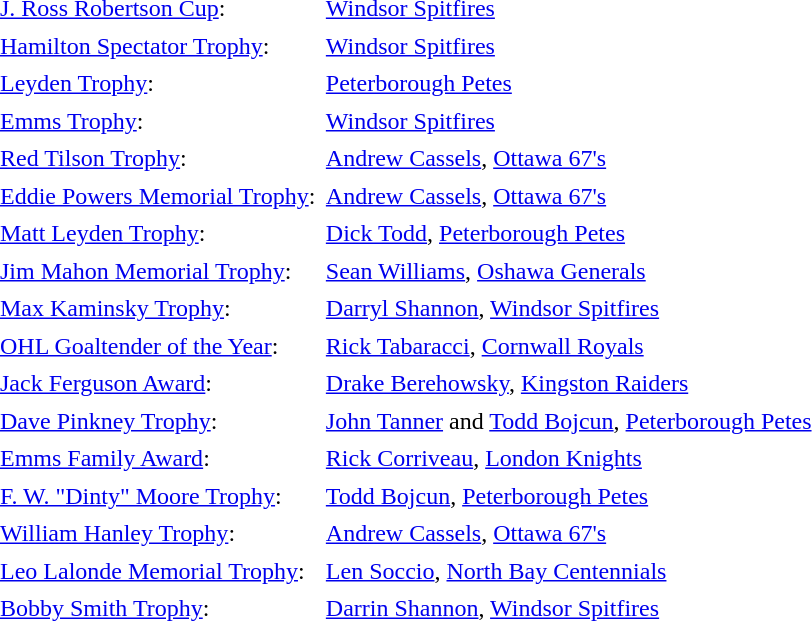<table cellpadding="3" cellspacing="1">
<tr>
<td><a href='#'>J. Ross Robertson Cup</a>:</td>
<td><a href='#'>Windsor Spitfires</a></td>
</tr>
<tr>
<td><a href='#'>Hamilton Spectator Trophy</a>:</td>
<td><a href='#'>Windsor Spitfires</a></td>
</tr>
<tr>
<td><a href='#'>Leyden Trophy</a>:</td>
<td><a href='#'>Peterborough Petes</a></td>
</tr>
<tr>
<td><a href='#'>Emms Trophy</a>:</td>
<td><a href='#'>Windsor Spitfires</a></td>
</tr>
<tr>
<td><a href='#'>Red Tilson Trophy</a>:</td>
<td><a href='#'>Andrew Cassels</a>, <a href='#'>Ottawa 67's</a></td>
</tr>
<tr>
<td><a href='#'>Eddie Powers Memorial Trophy</a>:</td>
<td><a href='#'>Andrew Cassels</a>, <a href='#'>Ottawa 67's</a></td>
</tr>
<tr>
<td><a href='#'>Matt Leyden Trophy</a>:</td>
<td><a href='#'>Dick Todd</a>, <a href='#'>Peterborough Petes</a></td>
</tr>
<tr>
<td><a href='#'>Jim Mahon Memorial Trophy</a>:</td>
<td><a href='#'>Sean Williams</a>, <a href='#'>Oshawa Generals</a></td>
</tr>
<tr>
<td><a href='#'>Max Kaminsky Trophy</a>:</td>
<td><a href='#'>Darryl Shannon</a>, <a href='#'>Windsor Spitfires</a></td>
</tr>
<tr>
<td><a href='#'>OHL Goaltender of the Year</a>:</td>
<td><a href='#'>Rick Tabaracci</a>, <a href='#'>Cornwall Royals</a></td>
</tr>
<tr>
<td><a href='#'>Jack Ferguson Award</a>:</td>
<td><a href='#'>Drake Berehowsky</a>, <a href='#'>Kingston Raiders</a></td>
</tr>
<tr>
<td><a href='#'>Dave Pinkney Trophy</a>:</td>
<td><a href='#'>John Tanner</a> and <a href='#'>Todd Bojcun</a>, <a href='#'>Peterborough Petes</a></td>
</tr>
<tr>
<td><a href='#'>Emms Family Award</a>:</td>
<td><a href='#'>Rick Corriveau</a>, <a href='#'>London Knights</a></td>
</tr>
<tr>
<td><a href='#'>F. W. "Dinty" Moore Trophy</a>:</td>
<td><a href='#'>Todd Bojcun</a>, <a href='#'>Peterborough Petes</a></td>
</tr>
<tr>
<td><a href='#'>William Hanley Trophy</a>:</td>
<td><a href='#'>Andrew Cassels</a>, <a href='#'>Ottawa 67's</a></td>
</tr>
<tr>
<td><a href='#'>Leo Lalonde Memorial Trophy</a>:</td>
<td><a href='#'>Len Soccio</a>, <a href='#'>North Bay Centennials</a></td>
</tr>
<tr>
<td><a href='#'>Bobby Smith Trophy</a>:</td>
<td><a href='#'>Darrin Shannon</a>, <a href='#'>Windsor Spitfires</a></td>
</tr>
</table>
